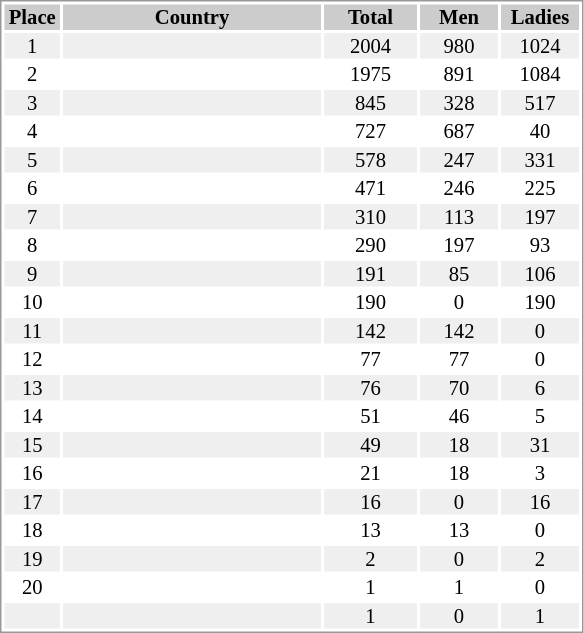<table border="0" style="border: 1px solid #999; background-color:#FFFFFF; text-align:center; font-size:86%; line-height:15px;">
<tr align="center" bgcolor="#CCCCCC">
<th width=35>Place</th>
<th width=170>Country</th>
<th width=60>Total</th>
<th width=50>Men</th>
<th width=50>Ladies</th>
</tr>
<tr bgcolor="#EFEFEF">
<td>1</td>
<td align="left"></td>
<td>2004</td>
<td>980</td>
<td>1024</td>
</tr>
<tr>
<td>2</td>
<td align="left"></td>
<td>1975</td>
<td>891</td>
<td>1084</td>
</tr>
<tr bgcolor="#EFEFEF">
<td>3</td>
<td align="left"></td>
<td>845</td>
<td>328</td>
<td>517</td>
</tr>
<tr>
<td>4</td>
<td align="left"></td>
<td>727</td>
<td>687</td>
<td>40</td>
</tr>
<tr bgcolor="#EFEFEF">
<td>5</td>
<td align="left"></td>
<td>578</td>
<td>247</td>
<td>331</td>
</tr>
<tr>
<td>6</td>
<td align="left"></td>
<td>471</td>
<td>246</td>
<td>225</td>
</tr>
<tr bgcolor="#EFEFEF">
<td>7</td>
<td align="left"></td>
<td>310</td>
<td>113</td>
<td>197</td>
</tr>
<tr>
<td>8</td>
<td align="left"></td>
<td>290</td>
<td>197</td>
<td>93</td>
</tr>
<tr bgcolor="#EFEFEF">
<td>9</td>
<td align="left"></td>
<td>191</td>
<td>85</td>
<td>106</td>
</tr>
<tr>
<td>10</td>
<td align="left"></td>
<td>190</td>
<td>0</td>
<td>190</td>
</tr>
<tr bgcolor="#EFEFEF">
<td>11</td>
<td align="left"></td>
<td>142</td>
<td>142</td>
<td>0</td>
</tr>
<tr>
<td>12</td>
<td align="left"></td>
<td>77</td>
<td>77</td>
<td>0</td>
</tr>
<tr bgcolor="#EFEFEF">
<td>13</td>
<td align="left"></td>
<td>76</td>
<td>70</td>
<td>6</td>
</tr>
<tr>
<td>14</td>
<td align="left"></td>
<td>51</td>
<td>46</td>
<td>5</td>
</tr>
<tr bgcolor="#EFEFEF">
<td>15</td>
<td align="left"></td>
<td>49</td>
<td>18</td>
<td>31</td>
</tr>
<tr>
<td>16</td>
<td align="left"></td>
<td>21</td>
<td>18</td>
<td>3</td>
</tr>
<tr bgcolor="#EFEFEF">
<td>17</td>
<td align="left"></td>
<td>16</td>
<td>0</td>
<td>16</td>
</tr>
<tr>
<td>18</td>
<td align="left"></td>
<td>13</td>
<td>13</td>
<td>0</td>
</tr>
<tr bgcolor="#EFEFEF">
<td>19</td>
<td align="left"></td>
<td>2</td>
<td>0</td>
<td>2</td>
</tr>
<tr>
<td>20</td>
<td align="left"></td>
<td>1</td>
<td>1</td>
<td>0</td>
</tr>
<tr bgcolor="#EFEFEF">
<td></td>
<td align="left"></td>
<td>1</td>
<td>0</td>
<td>1</td>
</tr>
</table>
